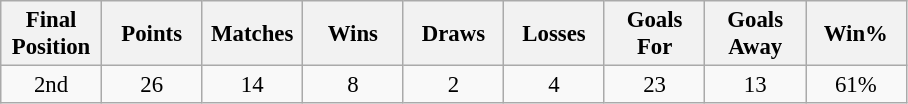<table class="wikitable" style="font-size: 95%; text-align: center;">
<tr>
<th width=60>Final Position</th>
<th width=60>Points</th>
<th width=60>Matches</th>
<th width=60>Wins</th>
<th width=60>Draws</th>
<th width=60>Losses</th>
<th width=60>Goals For</th>
<th width=60>Goals Away</th>
<th width=60>Win%</th>
</tr>
<tr>
<td>2nd</td>
<td>26</td>
<td>14</td>
<td>8</td>
<td>2</td>
<td>4</td>
<td>23</td>
<td>13</td>
<td>61%</td>
</tr>
</table>
